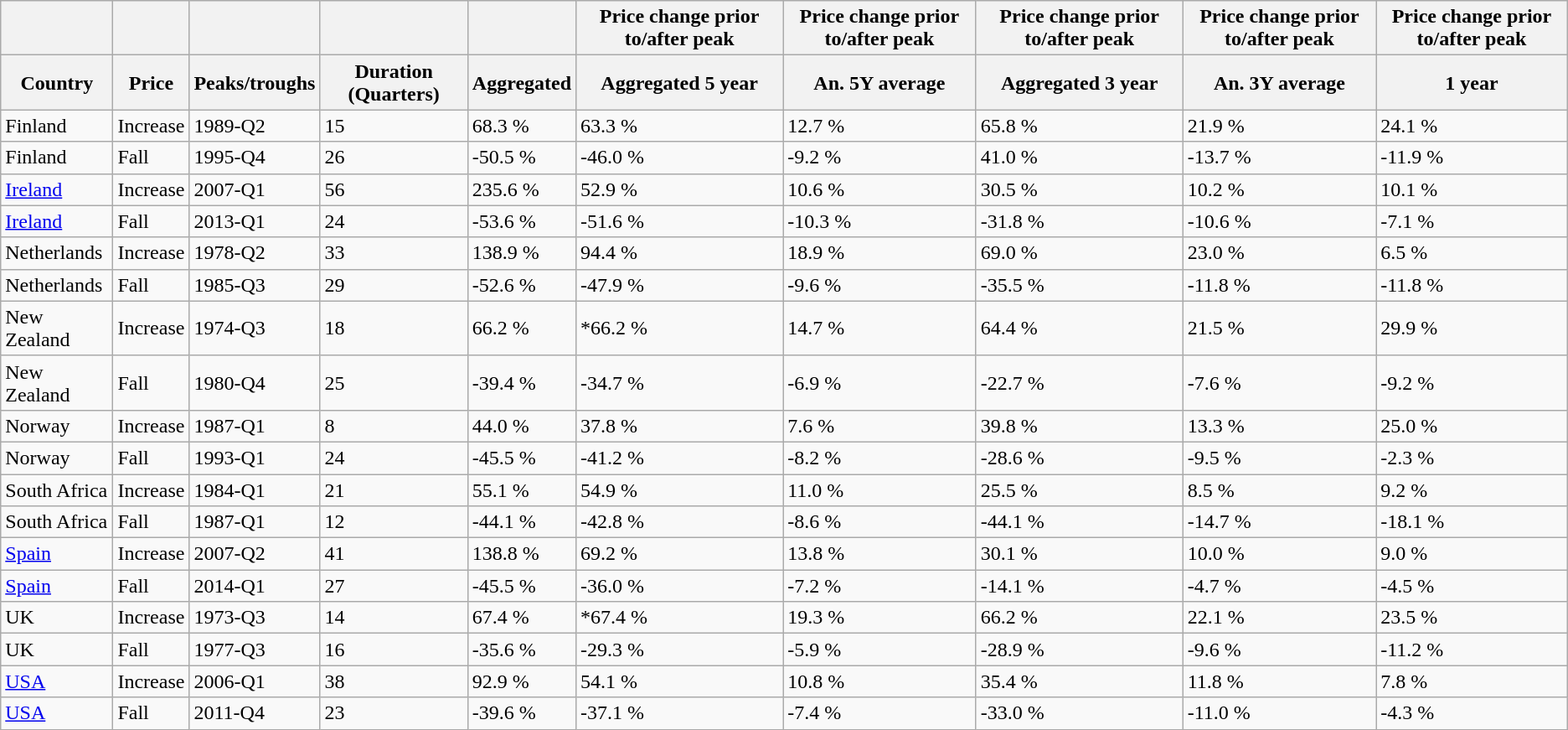<table class="wikitable">
<tr>
<th></th>
<th></th>
<th></th>
<th></th>
<th></th>
<th>Price change prior to/after peak</th>
<th>Price change prior to/after peak</th>
<th>Price change prior to/after peak</th>
<th>Price change prior to/after peak</th>
<th>Price change prior to/after peak</th>
</tr>
<tr |->
<th>Country</th>
<th>Price</th>
<th>Peaks/troughs</th>
<th>Duration (Quarters)</th>
<th>Aggregated</th>
<th>Aggregated 5 year</th>
<th>An. 5Y average</th>
<th>Aggregated 3 year</th>
<th>An. 3Y average</th>
<th>1 year</th>
</tr>
<tr>
<td>Finland</td>
<td>Increase</td>
<td>1989-Q2</td>
<td>15</td>
<td>68.3 %</td>
<td>63.3 %</td>
<td>12.7 %</td>
<td>65.8 %</td>
<td>21.9 %</td>
<td>24.1 %</td>
</tr>
<tr>
<td>Finland</td>
<td>Fall</td>
<td>1995-Q4</td>
<td>26</td>
<td>-50.5 %</td>
<td>-46.0 %</td>
<td>-9.2 %</td>
<td>41.0 %</td>
<td>-13.7 %</td>
<td>-11.9 %</td>
</tr>
<tr>
<td><a href='#'>Ireland</a></td>
<td>Increase</td>
<td>2007-Q1</td>
<td>56</td>
<td>235.6 %</td>
<td>52.9 %</td>
<td>10.6 %</td>
<td>30.5 %</td>
<td>10.2 %</td>
<td>10.1 %</td>
</tr>
<tr>
<td><a href='#'>Ireland</a></td>
<td>Fall</td>
<td>2013-Q1</td>
<td>24</td>
<td>-53.6 %</td>
<td>-51.6 %</td>
<td>-10.3 %</td>
<td>-31.8 %</td>
<td>-10.6 %</td>
<td>-7.1 %</td>
</tr>
<tr>
<td>Netherlands</td>
<td>Increase</td>
<td>1978-Q2</td>
<td>33</td>
<td>138.9 %</td>
<td>94.4 %</td>
<td>18.9 %</td>
<td>69.0 %</td>
<td>23.0 %</td>
<td>6.5 %</td>
</tr>
<tr>
<td>Netherlands</td>
<td>Fall</td>
<td>1985-Q3</td>
<td>29</td>
<td>-52.6 %</td>
<td>-47.9 %</td>
<td>-9.6 %</td>
<td>-35.5 %</td>
<td>-11.8 %</td>
<td>-11.8 %</td>
</tr>
<tr>
<td>New Zealand</td>
<td>Increase</td>
<td>1974-Q3</td>
<td>18</td>
<td>66.2 %</td>
<td>*66.2 %</td>
<td>14.7 %</td>
<td>64.4 %</td>
<td>21.5 %</td>
<td>29.9 %</td>
</tr>
<tr>
<td>New Zealand</td>
<td>Fall</td>
<td>1980-Q4</td>
<td>25</td>
<td>-39.4 %</td>
<td>-34.7 %</td>
<td>-6.9 %</td>
<td>-22.7 %</td>
<td>-7.6 %</td>
<td>-9.2 %</td>
</tr>
<tr>
<td>Norway</td>
<td>Increase</td>
<td>1987-Q1</td>
<td>8</td>
<td>44.0 %</td>
<td>37.8 %</td>
<td>7.6 %</td>
<td>39.8 %</td>
<td>13.3 %</td>
<td>25.0 %</td>
</tr>
<tr>
<td>Norway</td>
<td>Fall</td>
<td>1993-Q1</td>
<td>24</td>
<td>-45.5 %</td>
<td>-41.2 %</td>
<td>-8.2 %</td>
<td>-28.6 %</td>
<td>-9.5 %</td>
<td>-2.3 %</td>
</tr>
<tr>
<td>South Africa</td>
<td>Increase</td>
<td>1984-Q1</td>
<td>21</td>
<td>55.1 %</td>
<td>54.9 %</td>
<td>11.0 %</td>
<td>25.5 %</td>
<td>8.5 %</td>
<td>9.2 %</td>
</tr>
<tr>
<td>South Africa</td>
<td>Fall</td>
<td>1987-Q1</td>
<td>12</td>
<td>-44.1 %</td>
<td>-42.8 %</td>
<td>-8.6 %</td>
<td>-44.1 %</td>
<td>-14.7 %</td>
<td>-18.1 %</td>
</tr>
<tr>
<td><a href='#'>Spain</a></td>
<td>Increase</td>
<td>2007-Q2</td>
<td>41</td>
<td>138.8 %</td>
<td>69.2 %</td>
<td>13.8 %</td>
<td>30.1 %</td>
<td>10.0 %</td>
<td>9.0 %</td>
</tr>
<tr>
<td><a href='#'>Spain</a></td>
<td>Fall</td>
<td>2014-Q1</td>
<td>27</td>
<td>-45.5 %</td>
<td>-36.0 %</td>
<td>-7.2 %</td>
<td>-14.1 %</td>
<td>-4.7 %</td>
<td>-4.5 %</td>
</tr>
<tr>
<td>UK</td>
<td>Increase</td>
<td>1973-Q3</td>
<td>14</td>
<td>67.4 %</td>
<td>*67.4 %</td>
<td>19.3 %</td>
<td>66.2 %</td>
<td>22.1 %</td>
<td>23.5 %</td>
</tr>
<tr>
<td>UK</td>
<td>Fall</td>
<td>1977-Q3</td>
<td>16</td>
<td>-35.6 %</td>
<td>-29.3 %</td>
<td>-5.9 %</td>
<td>-28.9 %</td>
<td>-9.6 %</td>
<td>-11.2 %</td>
</tr>
<tr>
<td><a href='#'>USA</a></td>
<td>Increase</td>
<td>2006-Q1</td>
<td>38</td>
<td>92.9 %</td>
<td>54.1 %</td>
<td>10.8 %</td>
<td>35.4 %</td>
<td>11.8 %</td>
<td>7.8 %</td>
</tr>
<tr>
<td><a href='#'>USA</a></td>
<td>Fall</td>
<td>2011-Q4</td>
<td>23</td>
<td>-39.6 %</td>
<td>-37.1 %</td>
<td>-7.4 %</td>
<td>-33.0 %</td>
<td>-11.0 %</td>
<td>-4.3 %</td>
</tr>
</table>
